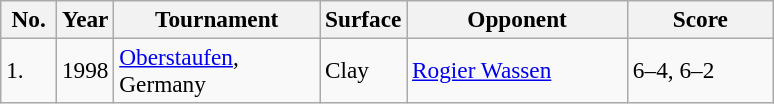<table class="sortable wikitable" style=font-size:97%>
<tr>
<th style="width:30px">No.</th>
<th style="width:30px">Year</th>
<th style="width:130px">Tournament</th>
<th style="width:50px">Surface</th>
<th style="width:140px">Opponent</th>
<th style="width:90px" class="unsortable">Score</th>
</tr>
<tr>
<td>1.</td>
<td>1998</td>
<td><a href='#'>Oberstaufen</a>, Germany</td>
<td>Clay</td>
<td> <a href='#'>Rogier Wassen</a></td>
<td>6–4, 6–2</td>
</tr>
</table>
